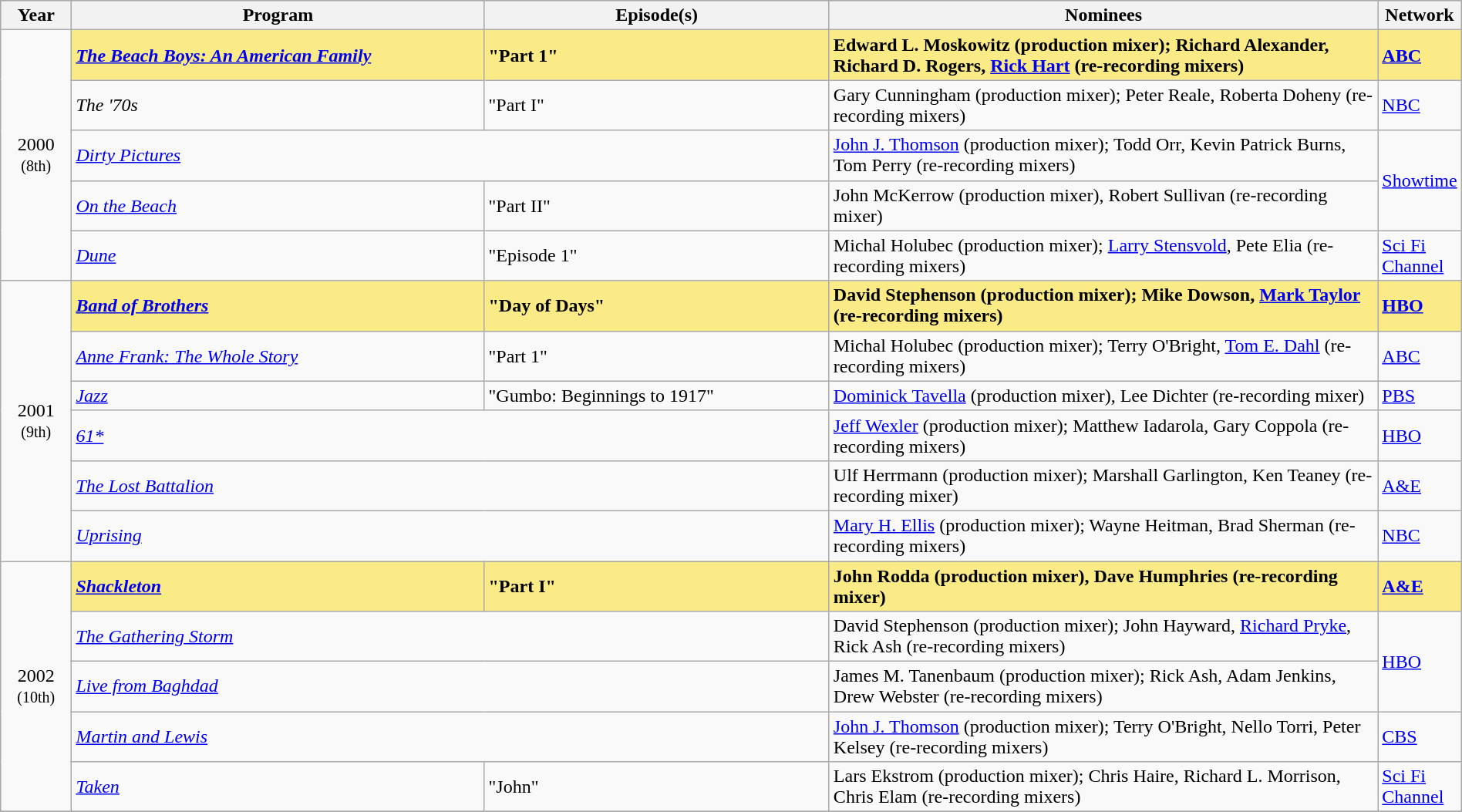<table class="wikitable" style="width:100%">
<tr bgcolor="#bebebe">
<th width="5%">Year</th>
<th width="30%">Program</th>
<th width="25%">Episode(s)</th>
<th width="40%">Nominees</th>
<th width="5%">Network</th>
</tr>
<tr>
<td rowspan="5" style="text-align:center;">2000 <br><small>(8th)</small><br></td>
<td style="background:#FAEB86;"><strong><em><a href='#'>The Beach Boys: An American Family</a></em></strong></td>
<td style="background:#FAEB86;"><strong>"Part 1"</strong></td>
<td style="background:#FAEB86;"><strong>Edward L. Moskowitz (production mixer); Richard Alexander, Richard D. Rogers, <a href='#'>Rick Hart</a> (re-recording mixers)</strong></td>
<td style="background:#FAEB86;"><strong><a href='#'>ABC</a></strong></td>
</tr>
<tr>
<td><em>The '70s</em></td>
<td>"Part I"</td>
<td>Gary Cunningham (production mixer); Peter Reale, Roberta Doheny (re-recording mixers)</td>
<td><a href='#'>NBC</a></td>
</tr>
<tr>
<td colspan="2"><em><a href='#'>Dirty Pictures</a></em></td>
<td><a href='#'>John J. Thomson</a> (production mixer); Todd Orr, Kevin Patrick Burns, Tom Perry (re-recording mixers)</td>
<td rowspan="2"><a href='#'>Showtime</a></td>
</tr>
<tr>
<td><em><a href='#'>On the Beach</a></em></td>
<td>"Part II"</td>
<td>John McKerrow (production mixer), Robert Sullivan (re-recording mixer)</td>
</tr>
<tr>
<td><em><a href='#'>Dune</a></em></td>
<td>"Episode 1"</td>
<td>Michal Holubec (production mixer); <a href='#'>Larry Stensvold</a>, Pete Elia (re-recording mixers)</td>
<td><a href='#'>Sci Fi Channel</a></td>
</tr>
<tr>
<td rowspan="6" style="text-align:center;">2001 <br><small>(9th)</small><br></td>
<td style="background:#FAEB86;"><strong><em><a href='#'>Band of Brothers</a></em></strong></td>
<td style="background:#FAEB86;"><strong>"Day of Days" </strong></td>
<td style="background:#FAEB86;"><strong>David Stephenson (production mixer); Mike Dowson, <a href='#'>Mark Taylor</a> (re-recording mixers)</strong></td>
<td style="background:#FAEB86;"><strong><a href='#'>HBO</a></strong></td>
</tr>
<tr>
<td><em><a href='#'>Anne Frank: The Whole Story</a></em></td>
<td>"Part 1"</td>
<td>Michal Holubec (production mixer); Terry O'Bright, <a href='#'>Tom E. Dahl</a> (re-recording mixers)</td>
<td><a href='#'>ABC</a></td>
</tr>
<tr>
<td><em><a href='#'>Jazz</a></em></td>
<td>"Gumbo: Beginnings to 1917"</td>
<td><a href='#'>Dominick Tavella</a> (production mixer), Lee Dichter (re-recording mixer)</td>
<td><a href='#'>PBS</a></td>
</tr>
<tr>
<td colspan="2"><em><a href='#'>61*</a></em></td>
<td><a href='#'>Jeff Wexler</a> (production mixer); Matthew Iadarola, Gary Coppola (re-recording mixers)</td>
<td><a href='#'>HBO</a></td>
</tr>
<tr>
<td colspan="2"><em><a href='#'>The Lost Battalion</a></em></td>
<td>Ulf Herrmann (production mixer); Marshall Garlington, Ken Teaney (re-recording mixer)</td>
<td><a href='#'>A&E</a></td>
</tr>
<tr>
<td colspan="2"><em><a href='#'>Uprising</a></em></td>
<td><a href='#'>Mary H. Ellis</a> (production mixer); Wayne Heitman, Brad Sherman (re-recording mixers)</td>
<td><a href='#'>NBC</a></td>
</tr>
<tr>
<td rowspan="5" style="text-align:center;">2002 <br><small>(10th)</small><br></td>
<td style="background:#FAEB86;"><strong><em><a href='#'>Shackleton</a></em></strong></td>
<td style="background:#FAEB86;"><strong>"Part I"</strong></td>
<td style="background:#FAEB86;"><strong>John Rodda (production mixer), Dave Humphries (re-recording mixer)</strong></td>
<td style="background:#FAEB86;"><strong><a href='#'>A&E</a></strong></td>
</tr>
<tr>
<td colspan="2"><em><a href='#'>The Gathering Storm</a></em></td>
<td>David Stephenson (production mixer); John Hayward, <a href='#'>Richard Pryke</a>, Rick Ash (re-recording mixers)</td>
<td rowspan="2"><a href='#'>HBO</a></td>
</tr>
<tr>
<td colspan="2"><em><a href='#'>Live from Baghdad</a></em></td>
<td>James M. Tanenbaum (production mixer); Rick Ash, Adam Jenkins, Drew Webster (re-recording mixers)</td>
</tr>
<tr>
<td colspan="2"><em><a href='#'>Martin and Lewis</a></em></td>
<td><a href='#'>John J. Thomson</a> (production mixer); Terry O'Bright, Nello Torri, Peter Kelsey (re-recording mixers)</td>
<td><a href='#'>CBS</a></td>
</tr>
<tr>
<td><em><a href='#'>Taken</a></em></td>
<td>"John"</td>
<td>Lars Ekstrom (production mixer); Chris Haire, Richard L. Morrison, Chris Elam (re-recording mixers)</td>
<td><a href='#'>Sci Fi Channel</a></td>
</tr>
<tr>
</tr>
</table>
